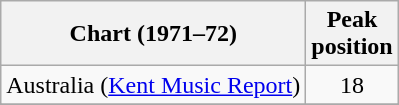<table class="wikitable">
<tr>
<th>Chart (1971–72)</th>
<th>Peak<br>position</th>
</tr>
<tr>
<td>Australia (<a href='#'>Kent Music Report</a>)</td>
<td style="text-align:center;">18</td>
</tr>
<tr>
</tr>
<tr>
</tr>
</table>
